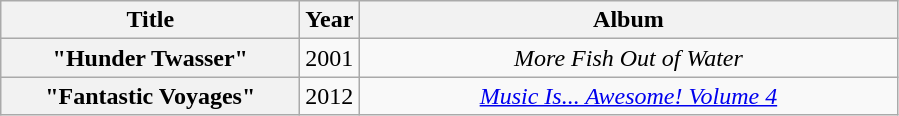<table class="wikitable plainrowheaders" style="text-align:center">
<tr>
<th scope="col" style="width:12em;">Title</th>
<th scope="col">Year</th>
<th scope="col" style="width:22em;">Album</th>
</tr>
<tr>
<th scope="row">"Hunder Twasser"</th>
<td>2001</td>
<td><em>More Fish Out of Water</em></td>
</tr>
<tr>
<th scope="row">"Fantastic Voyages"</th>
<td>2012</td>
<td><em><a href='#'>Music Is... Awesome! Volume 4</a></em></td>
</tr>
</table>
